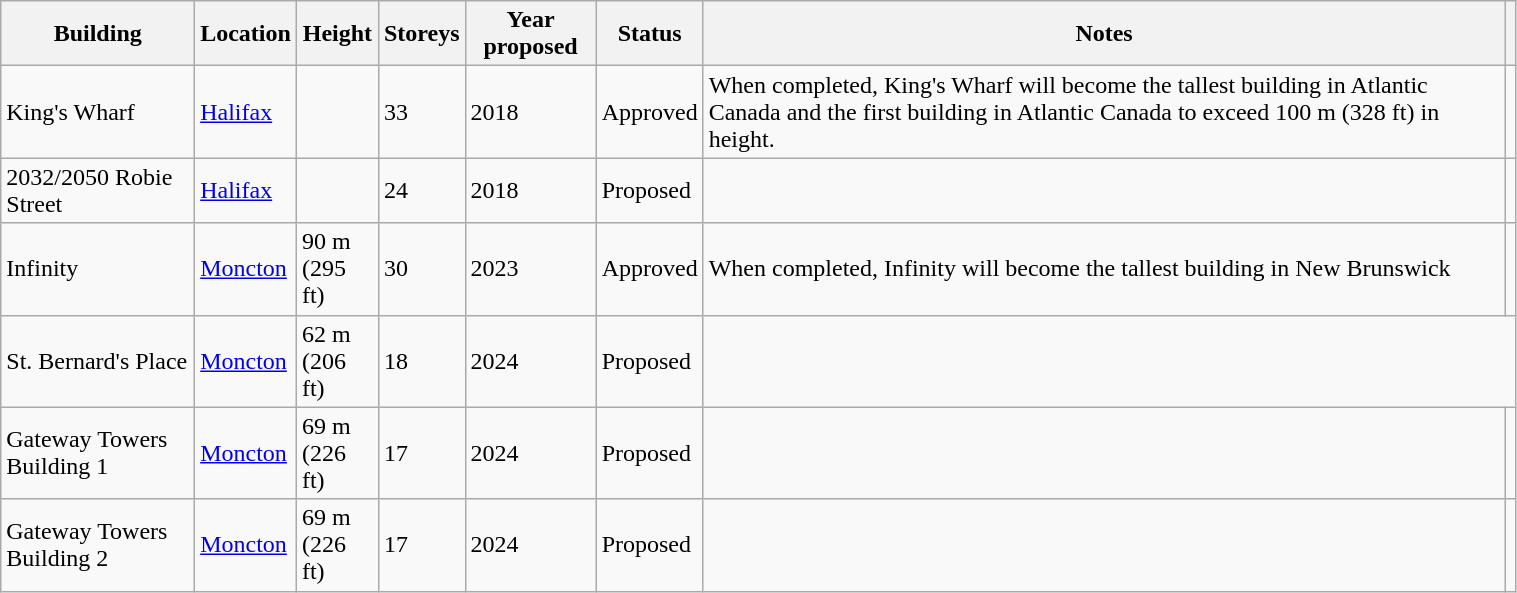<table class="wikitable sortable" width="80%">
<tr>
<th>Building</th>
<th>Location</th>
<th>Height</th>
<th>Storeys</th>
<th>Year proposed</th>
<th>Status</th>
<th class="unsortable">Notes</th>
<th class="unsortable"></th>
</tr>
<tr>
<td>King's Wharf</td>
<td><a href='#'>Halifax</a></td>
<td></td>
<td>33</td>
<td>2018</td>
<td>Approved</td>
<td>When completed, King's Wharf will become the tallest building in Atlantic Canada and the first building in Atlantic Canada to exceed 100 m (328 ft) in height.</td>
<td></td>
</tr>
<tr>
<td>2032/2050 Robie Street</td>
<td><a href='#'>Halifax</a></td>
<td></td>
<td>24</td>
<td>2018</td>
<td>Proposed</td>
<td></td>
<td></td>
</tr>
<tr>
<td>Infinity</td>
<td><a href='#'>Moncton</a></td>
<td>90 m<br>(295 ft)</td>
<td>30</td>
<td>2023</td>
<td>Approved</td>
<td>When completed, Infinity will become the tallest building in New Brunswick</td>
<td></td>
</tr>
<tr>
<td>St. Bernard's Place</td>
<td><a href='#'>Moncton</a></td>
<td>62 m<br>(206 ft)</td>
<td>18</td>
<td>2024</td>
<td>Proposed</td>
</tr>
<tr>
<td>Gateway Towers Building 1</td>
<td><a href='#'>Moncton</a></td>
<td>69 m<br>(226 ft)</td>
<td>17</td>
<td>2024</td>
<td>Proposed</td>
<td></td>
<td></td>
</tr>
<tr>
<td>Gateway Towers Building 2</td>
<td><a href='#'>Moncton</a></td>
<td>69 m<br>(226 ft)</td>
<td>17</td>
<td>2024</td>
<td>Proposed</td>
<td></td>
<td></td>
</tr>
</table>
